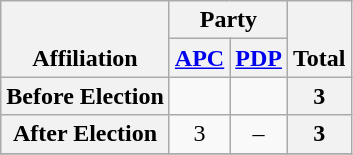<table class=wikitable style="text-align:center">
<tr style="vertical-align:bottom;">
<th rowspan=2>Affiliation</th>
<th colspan=2>Party</th>
<th rowspan=2>Total</th>
</tr>
<tr>
<th><a href='#'>APC</a></th>
<th><a href='#'>PDP</a></th>
</tr>
<tr>
<th>Before Election</th>
<td></td>
<td></td>
<th>3</th>
</tr>
<tr>
<th>After Election</th>
<td>3</td>
<td>–</td>
<th>3</th>
</tr>
<tr>
</tr>
</table>
